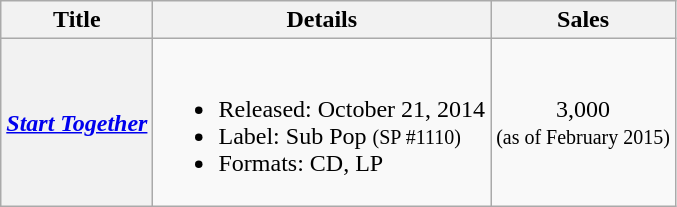<table class="wikitable plainrowheaders" style="text-align:left">
<tr>
<th scope="col">Title</th>
<th scope="col">Details</th>
<th scope="col">Sales</th>
</tr>
<tr>
<th scope="row"><em><a href='#'>Start Together</a></em></th>
<td><br><ul><li>Released: October 21, 2014</li><li>Label: Sub Pop <small>(SP #1110)</small></li><li>Formats: CD, LP</li></ul></td>
<td align="center">3,000<br><small>(as of February 2015)</small></td>
</tr>
</table>
